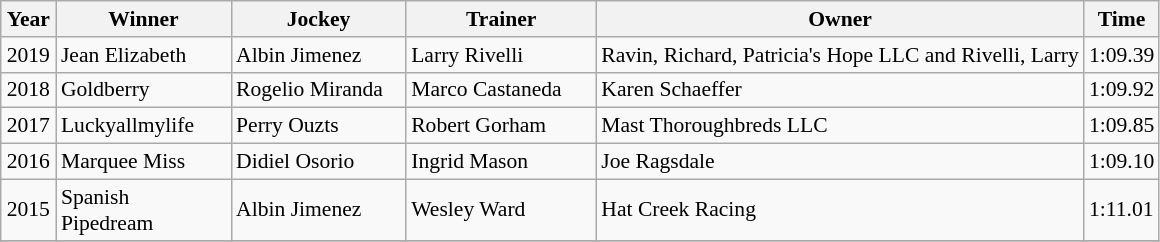<table class="wikitable sortable" style="font-size:90%">
<tr>
<th style="width:30px">Year<br></th>
<th style="width:110px">Winner<br></th>
<th style="width:110px">Jockey<br></th>
<th style="width:120px">Trainer<br></th>
<th>Owner<br></th>
<th style="width:25px">Time<br></th>
</tr>
<tr>
<td align=center>2019</td>
<td>Jean Elizabeth</td>
<td>Albin Jimenez</td>
<td>Larry Rivelli</td>
<td>Ravin, Richard, Patricia's Hope LLC and Rivelli, Larry</td>
<td>1:09.39</td>
</tr>
<tr>
<td align=center>2018</td>
<td>Goldberry</td>
<td>Rogelio Miranda</td>
<td>Marco Castaneda</td>
<td>Karen Schaeffer</td>
<td>1:09.92</td>
</tr>
<tr>
<td align=center>2017</td>
<td>Luckyallmylife</td>
<td>Perry Ouzts</td>
<td>Robert Gorham</td>
<td>Mast Thoroughbreds LLC</td>
<td>1:09.85</td>
</tr>
<tr>
<td align=center>2016</td>
<td>Marquee Miss</td>
<td>Didiel Osorio</td>
<td>Ingrid Mason</td>
<td>Joe Ragsdale</td>
<td>1:09.10</td>
</tr>
<tr>
<td align=center>2015</td>
<td>Spanish Pipedream</td>
<td>Albin Jimenez</td>
<td>Wesley Ward</td>
<td>Hat Creek Racing</td>
<td>1:11.01</td>
</tr>
<tr>
</tr>
</table>
